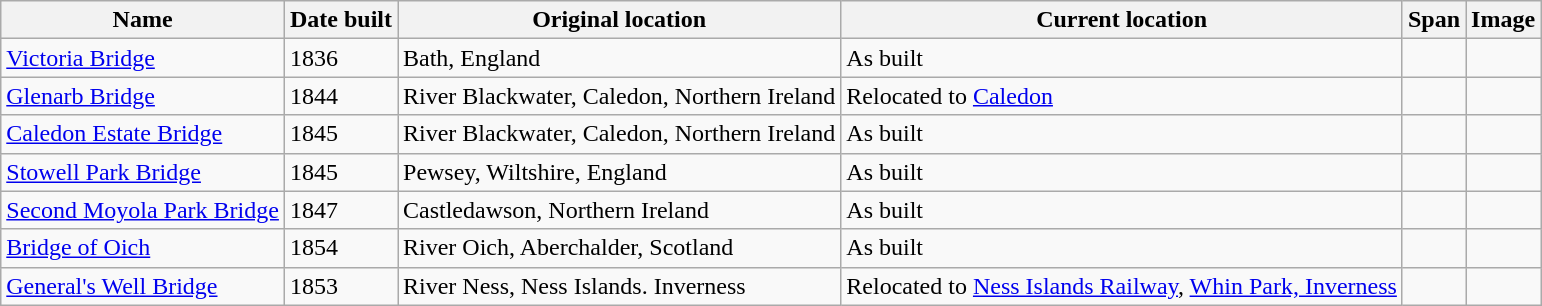<table class="wikitable sortable">
<tr>
<th>Name</th>
<th>Date built</th>
<th>Original location</th>
<th>Current location</th>
<th>Span</th>
<th scope="col" class="unsortable">Image</th>
</tr>
<tr>
<td><a href='#'>Victoria Bridge</a></td>
<td>1836</td>
<td>Bath, England</td>
<td>As built</td>
<td></td>
<td></td>
</tr>
<tr>
<td><a href='#'>Glenarb Bridge</a></td>
<td>1844</td>
<td>River Blackwater, Caledon, Northern Ireland</td>
<td>Relocated to <a href='#'>Caledon</a></td>
<td> </td>
<td></td>
</tr>
<tr>
<td><a href='#'>Caledon Estate Bridge</a></td>
<td>1845</td>
<td>River Blackwater, Caledon, Northern Ireland</td>
<td>As built</td>
<td> </td>
<td> </td>
</tr>
<tr>
<td><a href='#'>Stowell Park Bridge</a></td>
<td>1845</td>
<td>Pewsey, Wiltshire, England</td>
<td>As built</td>
<td> </td>
<td></td>
</tr>
<tr>
<td><a href='#'>Second Moyola Park Bridge</a></td>
<td>1847</td>
<td>Castledawson, Northern Ireland</td>
<td>As built</td>
<td> </td>
<td> </td>
</tr>
<tr>
<td><a href='#'>Bridge of Oich</a></td>
<td>1854</td>
<td>River Oich, Aberchalder, Scotland</td>
<td>As built</td>
<td></td>
<td></td>
</tr>
<tr>
<td><a href='#'>General's Well Bridge</a></td>
<td>1853</td>
<td>River Ness, Ness Islands. Inverness</td>
<td>Relocated to <a href='#'>Ness Islands Railway</a>, <a href='#'>Whin Park, Inverness</a></td>
<td></td>
<td></td>
</tr>
</table>
